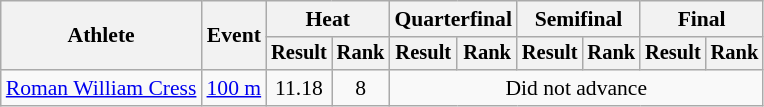<table class="wikitable" style="font-size:90%">
<tr>
<th rowspan="2">Athlete</th>
<th rowspan="2">Event</th>
<th colspan="2">Heat</th>
<th colspan="2">Quarterfinal</th>
<th colspan="2">Semifinal</th>
<th colspan="2">Final</th>
</tr>
<tr style="font-size:95%">
<th>Result</th>
<th>Rank</th>
<th>Result</th>
<th>Rank</th>
<th>Result</th>
<th>Rank</th>
<th>Result</th>
<th>Rank</th>
</tr>
<tr align=center>
<td align=left><a href='#'>Roman William Cress</a></td>
<td align=left><a href='#'>100 m</a></td>
<td>11.18</td>
<td>8</td>
<td colspan=6>Did not advance</td>
</tr>
</table>
